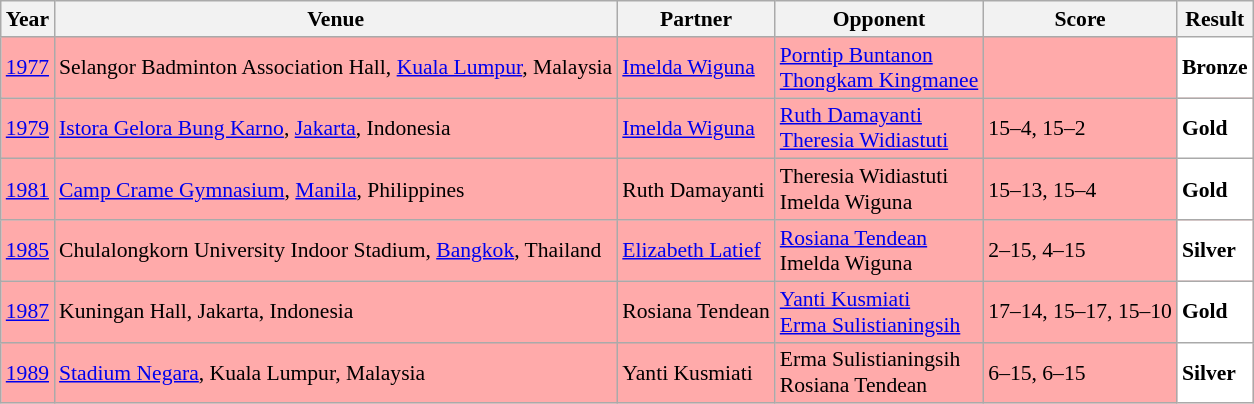<table class="sortable wikitable" style="font-size: 90%;">
<tr>
<th>Year</th>
<th>Venue</th>
<th>Partner</th>
<th>Opponent</th>
<th>Score</th>
<th>Result</th>
</tr>
<tr style="background:#FFAAAA">
<td align="center"><a href='#'>1977</a></td>
<td align="left">Selangor Badminton Association Hall, <a href='#'>Kuala Lumpur</a>, Malaysia</td>
<td align="left"> <a href='#'>Imelda Wiguna</a></td>
<td align="left"> <a href='#'>Porntip Buntanon</a><br> <a href='#'>Thongkam Kingmanee</a></td>
<td align="left"></td>
<td style="text-align:left; background:white"> <strong>Bronze</strong></td>
</tr>
<tr style="background:#FFAAAA">
<td align="center"><a href='#'>1979</a></td>
<td align="left"><a href='#'>Istora Gelora Bung Karno</a>, <a href='#'>Jakarta</a>, Indonesia</td>
<td align="left"> <a href='#'>Imelda Wiguna</a></td>
<td align="left"> <a href='#'>Ruth Damayanti</a><br> <a href='#'>Theresia Widiastuti</a></td>
<td align="left">15–4, 15–2</td>
<td style="text-align:left; background:white"> <strong>Gold</strong></td>
</tr>
<tr style="background:#FFAAAA">
<td align="center"><a href='#'>1981</a></td>
<td align="left"><a href='#'>Camp Crame Gymnasium</a>, <a href='#'>Manila</a>, Philippines</td>
<td align="left"> Ruth Damayanti</td>
<td align="left"> Theresia Widiastuti<br> Imelda Wiguna</td>
<td align="left">15–13, 15–4</td>
<td style="text-align:left; background:white"> <strong>Gold</strong></td>
</tr>
<tr style="background:#FFAAAA">
<td align="center"><a href='#'>1985</a></td>
<td align="left">Chulalongkorn University Indoor Stadium, <a href='#'>Bangkok</a>, Thailand</td>
<td align="left"> <a href='#'>Elizabeth Latief</a></td>
<td align="left"> <a href='#'>Rosiana Tendean</a><br> Imelda Wiguna</td>
<td align="left">2–15, 4–15</td>
<td style="text-align:left; background:white"> <strong>Silver</strong></td>
</tr>
<tr style="background:#FFAAAA">
<td align="center"><a href='#'>1987</a></td>
<td align="left">Kuningan Hall, Jakarta, Indonesia</td>
<td align="left"> Rosiana Tendean</td>
<td align="left"> <a href='#'>Yanti Kusmiati</a><br> <a href='#'>Erma Sulistianingsih</a></td>
<td align="left">17–14, 15–17, 15–10</td>
<td style="text-align:left; background:white"> <strong>Gold</strong></td>
</tr>
<tr style="background:#FFAAAA">
<td align="center"><a href='#'>1989</a></td>
<td align="left"><a href='#'>Stadium Negara</a>, Kuala Lumpur, Malaysia</td>
<td align="left"> Yanti Kusmiati</td>
<td align="left"> Erma Sulistianingsih<br> Rosiana Tendean</td>
<td align="left">6–15, 6–15</td>
<td style="text-align:left; background:white"> <strong>Silver</strong></td>
</tr>
</table>
